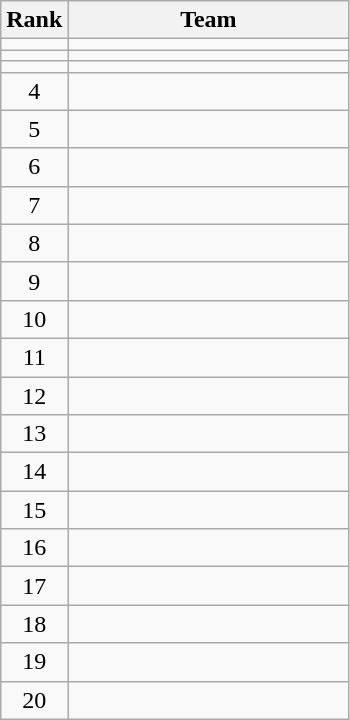<table class=wikitable style="text-align:center;">
<tr>
<th>Rank</th>
<th width=180>Team</th>
</tr>
<tr>
<td></td>
<td align=left></td>
</tr>
<tr>
<td></td>
<td align=left></td>
</tr>
<tr>
<td></td>
<td align=left></td>
</tr>
<tr>
<td>4</td>
<td align=left></td>
</tr>
<tr>
<td>5</td>
<td align=left></td>
</tr>
<tr>
<td>6</td>
<td align=left></td>
</tr>
<tr>
<td>7</td>
<td align=left></td>
</tr>
<tr>
<td>8</td>
<td align=left></td>
</tr>
<tr>
<td>9</td>
<td align=left></td>
</tr>
<tr>
<td>10</td>
<td align=left></td>
</tr>
<tr>
<td>11</td>
<td align=left></td>
</tr>
<tr>
<td>12</td>
<td align=left></td>
</tr>
<tr>
<td>13</td>
<td align=left></td>
</tr>
<tr>
<td>14</td>
<td align=left></td>
</tr>
<tr>
<td>15</td>
<td align=left></td>
</tr>
<tr>
<td>16</td>
<td align=left></td>
</tr>
<tr>
<td>17</td>
<td align=left></td>
</tr>
<tr>
<td>18</td>
<td align=left></td>
</tr>
<tr>
<td>19</td>
<td align=left></td>
</tr>
<tr>
<td>20</td>
<td align=left></td>
</tr>
</table>
